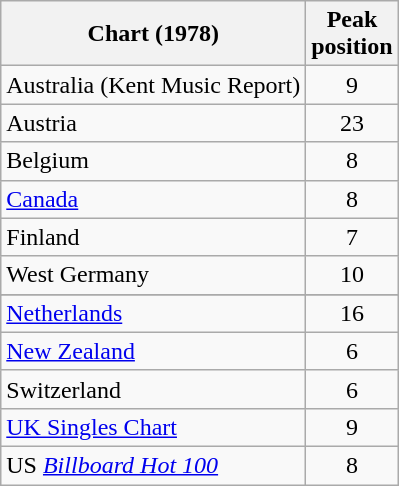<table class="wikitable sortable">
<tr>
<th>Chart (1978)</th>
<th>Peak<br>position</th>
</tr>
<tr>
<td align="left">Australia (Kent Music Report)</td>
<td style="text-align:center;">9</td>
</tr>
<tr>
<td align="left">Austria</td>
<td style="text-align:center;">23</td>
</tr>
<tr>
<td align="left">Belgium</td>
<td style="text-align:center;">8</td>
</tr>
<tr>
<td align="left"><a href='#'>Canada</a></td>
<td style="text-align:center;">8</td>
</tr>
<tr>
<td align="left">Finland</td>
<td style="text-align:center;">7</td>
</tr>
<tr>
<td align="left">West Germany </td>
<td style="text-align:center;">10</td>
</tr>
<tr>
</tr>
<tr>
<td align="left"><a href='#'>Netherlands</a></td>
<td style="text-align:center;">16</td>
</tr>
<tr>
<td align="left"><a href='#'>New Zealand</a></td>
<td style="text-align:center;">6</td>
</tr>
<tr>
<td align="left">Switzerland</td>
<td style="text-align:center;">6</td>
</tr>
<tr>
<td align="left"><a href='#'>UK Singles Chart</a></td>
<td style="text-align:center;">9</td>
</tr>
<tr>
<td align="left">US <em><a href='#'>Billboard Hot 100</a></em></td>
<td style="text-align:center;">8</td>
</tr>
</table>
